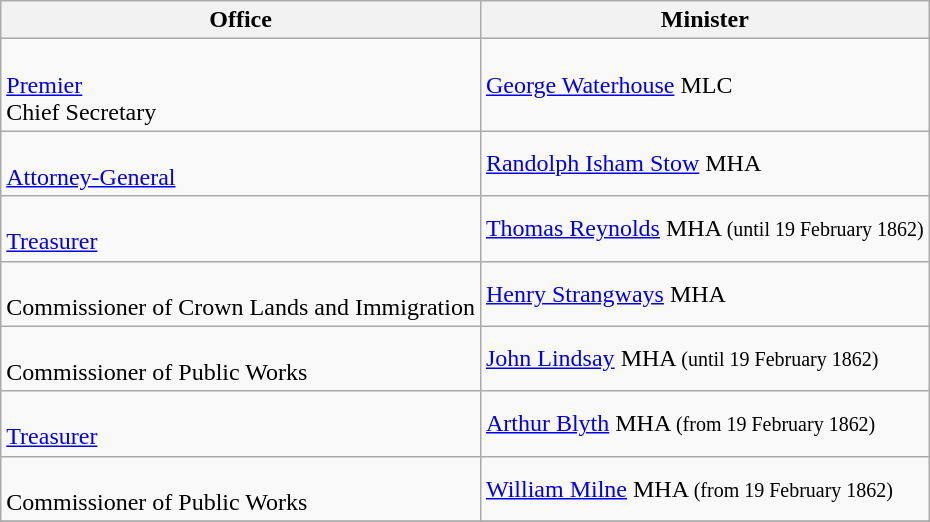<table class="wikitable">
<tr>
<th>Office</th>
<th>Minister</th>
</tr>
<tr>
<td><br><a href='#'>Premier</a><br>
Chief Secretary</td>
<td><a href='#'>George Waterhouse</a> MLC</td>
</tr>
<tr>
<td><br><a href='#'>Attorney-General</a></td>
<td><a href='#'>Randolph Isham Stow</a> MHA</td>
</tr>
<tr>
<td><br><a href='#'>Treasurer</a></td>
<td><a href='#'>Thomas Reynolds</a> MHA <small>(until 19 February 1862)</small></td>
</tr>
<tr>
<td><br>Commissioner of Crown Lands and Immigration<br></td>
<td><a href='#'>Henry Strangways</a> MHA</td>
</tr>
<tr>
<td><br>Commissioner of Public Works<br></td>
<td><a href='#'>John Lindsay</a> MHA <small>(until 19 February 1862)</small></td>
</tr>
<tr>
<td><br><a href='#'>Treasurer</a></td>
<td><a href='#'>Arthur Blyth</a> MHA <small>(from 19 February 1862)</small></td>
</tr>
<tr>
<td><br>Commissioner of Public Works<br></td>
<td><a href='#'>William Milne</a> MHA <small>(from 19 February 1862)</small></td>
</tr>
<tr>
</tr>
</table>
